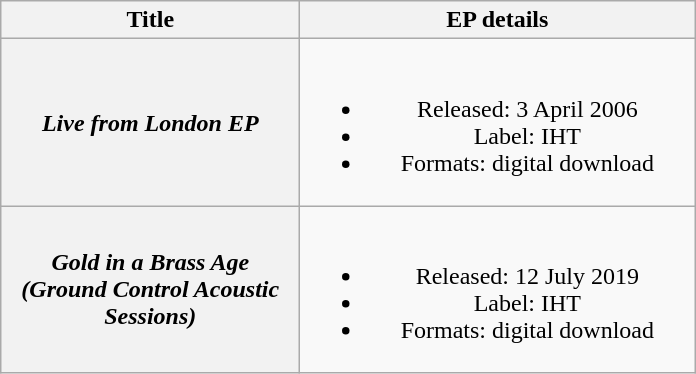<table class="wikitable plainrowheaders" style="text-align:center;" border="1">
<tr>
<th scope="col" style="width:12em;">Title</th>
<th scope="col" style="width:16em;">EP details</th>
</tr>
<tr>
<th scope="row"><em>Live from London EP</em></th>
<td><br><ul><li>Released: 3 April 2006</li><li>Label: IHT</li><li>Formats: digital download</li></ul></td>
</tr>
<tr>
<th scope="row"><em>Gold in a Brass Age (Ground Control Acoustic Sessions)</em></th>
<td><br><ul><li>Released: 12 July 2019</li><li>Label: IHT</li><li>Formats: digital download</li></ul></td>
</tr>
</table>
